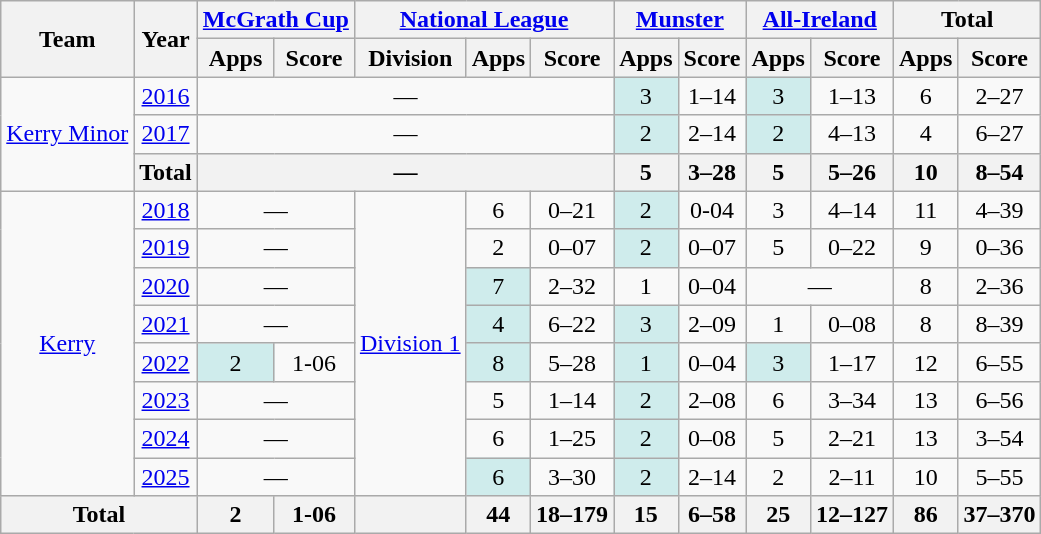<table class="wikitable" style="text-align:center">
<tr>
<th rowspan="2">Team</th>
<th rowspan="2">Year</th>
<th colspan="2"><a href='#'>McGrath Cup</a></th>
<th colspan="3"><a href='#'>National League</a></th>
<th colspan="2"><a href='#'>Munster</a></th>
<th colspan="2"><a href='#'>All-Ireland</a></th>
<th colspan="2">Total</th>
</tr>
<tr>
<th>Apps</th>
<th>Score</th>
<th>Division</th>
<th>Apps</th>
<th>Score</th>
<th>Apps</th>
<th>Score</th>
<th>Apps</th>
<th>Score</th>
<th>Apps</th>
<th>Score</th>
</tr>
<tr>
<td rowspan="3"><a href='#'>Kerry Minor</a></td>
<td><a href='#'>2016</a></td>
<td colspan=5>—</td>
<td style="background:#cfecec;">3</td>
<td>1–14</td>
<td style="background:#cfecec;">3</td>
<td>1–13</td>
<td>6</td>
<td>2–27</td>
</tr>
<tr>
<td><a href='#'>2017</a></td>
<td colspan=5>—</td>
<td style="background:#cfecec;">2</td>
<td>2–14</td>
<td style="background:#cfecec;">2</td>
<td>4–13</td>
<td>4</td>
<td>6–27</td>
</tr>
<tr>
<th>Total</th>
<th colspan=5>—</th>
<th>5</th>
<th>3–28</th>
<th>5</th>
<th>5–26</th>
<th>10</th>
<th>8–54</th>
</tr>
<tr>
<td rowspan="8"><a href='#'>Kerry</a></td>
<td><a href='#'>2018</a></td>
<td colspan=2>—</td>
<td rowspan="8"><a href='#'>Division 1</a></td>
<td>6</td>
<td>0–21</td>
<td style="background:#cfecec;">2</td>
<td>0-04</td>
<td>3</td>
<td>4–14</td>
<td>11</td>
<td>4–39</td>
</tr>
<tr>
<td><a href='#'>2019</a></td>
<td colspan=2>—</td>
<td>2</td>
<td>0–07</td>
<td style="background:#cfecec;">2</td>
<td>0–07</td>
<td>5</td>
<td>0–22</td>
<td>9</td>
<td>0–36</td>
</tr>
<tr>
<td><a href='#'>2020</a></td>
<td colspan=2>—</td>
<td style="background:#cfecec;">7</td>
<td>2–32</td>
<td>1</td>
<td>0–04</td>
<td colspan=2>—</td>
<td>8</td>
<td>2–36</td>
</tr>
<tr>
<td><a href='#'>2021</a></td>
<td colspan=2>—</td>
<td style="background:#cfecec;">4</td>
<td>6–22</td>
<td style="background:#cfecec;">3</td>
<td>2–09</td>
<td>1</td>
<td>0–08</td>
<td>8</td>
<td>8–39</td>
</tr>
<tr>
<td><a href='#'>2022</a></td>
<td style="background:#cfecec;">2</td>
<td>1-06</td>
<td style="background:#cfecec;">8</td>
<td>5–28</td>
<td style="background:#cfecec;">1</td>
<td>0–04</td>
<td style="background:#cfecec;">3</td>
<td>1–17</td>
<td>12</td>
<td>6–55</td>
</tr>
<tr>
<td><a href='#'>2023</a></td>
<td colspan=2>—</td>
<td>5</td>
<td>1–14</td>
<td style="background:#cfecec;">2</td>
<td>2–08</td>
<td>6</td>
<td>3–34</td>
<td>13</td>
<td>6–56</td>
</tr>
<tr>
<td><a href='#'>2024</a></td>
<td colspan=2>—</td>
<td>6</td>
<td>1–25</td>
<td style="background:#cfecec;">2</td>
<td>0–08</td>
<td>5</td>
<td>2–21</td>
<td>13</td>
<td>3–54</td>
</tr>
<tr>
<td><a href='#'>2025</a></td>
<td colspan=2>—</td>
<td style="background:#cfecec;">6</td>
<td>3–30</td>
<td style="background:#cfecec;">2</td>
<td>2–14</td>
<td>2</td>
<td>2–11</td>
<td>10</td>
<td>5–55</td>
</tr>
<tr>
<th colspan="2">Total</th>
<th>2</th>
<th>1-06</th>
<th></th>
<th>44</th>
<th>18–179</th>
<th>15</th>
<th>6–58</th>
<th>25</th>
<th>12–127</th>
<th>86</th>
<th>37–370</th>
</tr>
</table>
